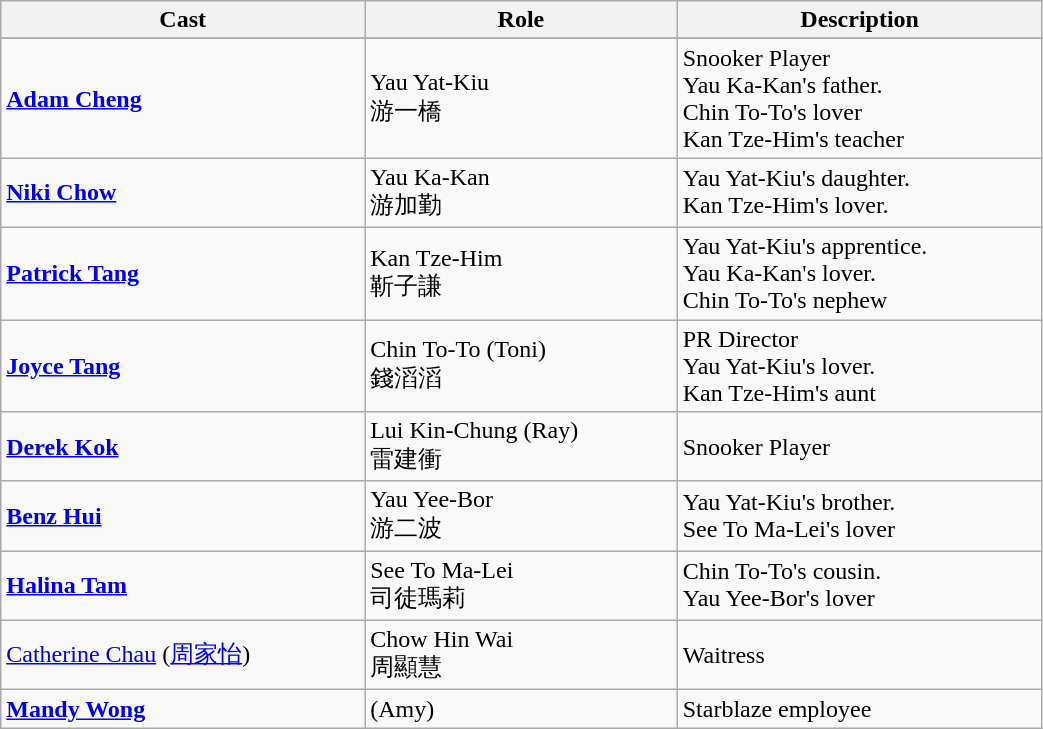<table class="wikitable" width="55%">
<tr>
<th>Cast</th>
<th>Role</th>
<th>Description</th>
</tr>
<tr>
</tr>
<tr>
<td><strong><a href='#'>Adam Cheng</a></strong></td>
<td>Yau Yat-Kiu <br> 游一橋</td>
<td>Snooker Player <br> Yau Ka-Kan's father. <br> Chin To-To's lover <br> Kan Tze-Him's teacher</td>
</tr>
<tr>
<td><strong><a href='#'>Niki Chow</a></strong></td>
<td>Yau Ka-Kan <br> 游加勤</td>
<td>Yau Yat-Kiu's daughter. <br> Kan Tze-Him's lover.</td>
</tr>
<tr>
<td><strong><a href='#'>Patrick Tang</a></strong></td>
<td>Kan Tze-Him <br> 靳子謙</td>
<td>Yau Yat-Kiu's apprentice. <br> Yau Ka-Kan's lover. <br> Chin To-To's nephew</td>
</tr>
<tr>
<td><strong><a href='#'>Joyce Tang</a></strong></td>
<td>Chin To-To (Toni) <br> 錢滔滔</td>
<td>PR Director <br> Yau Yat-Kiu's lover. <br> Kan Tze-Him's aunt</td>
</tr>
<tr>
<td><strong><a href='#'>Derek Kok</a></strong></td>
<td>Lui Kin-Chung (Ray) <br> 雷建衝</td>
<td>Snooker Player <br></td>
</tr>
<tr>
<td><strong><a href='#'>Benz Hui</a></strong></td>
<td>Yau Yee-Bor <br> 游二波</td>
<td>Yau Yat-Kiu's brother. <br> See To Ma-Lei's lover</td>
</tr>
<tr>
<td><strong><a href='#'>Halina Tam</a></strong></td>
<td>See To Ma-Lei <br> 司徒瑪莉</td>
<td>Chin To-To's cousin. <br> Yau Yee-Bor's lover</td>
</tr>
<tr>
<td><a href='#'>Catherine Chau</a> (<a href='#'>周家怡</a>)</td>
<td>Chow Hin Wai<br>	周顯慧</td>
<td>Waitress</td>
</tr>
<tr>
<td><strong><a href='#'>Mandy Wong</a></strong></td>
<td>(Amy)</td>
<td>Starblaze employee</td>
</tr>
</table>
